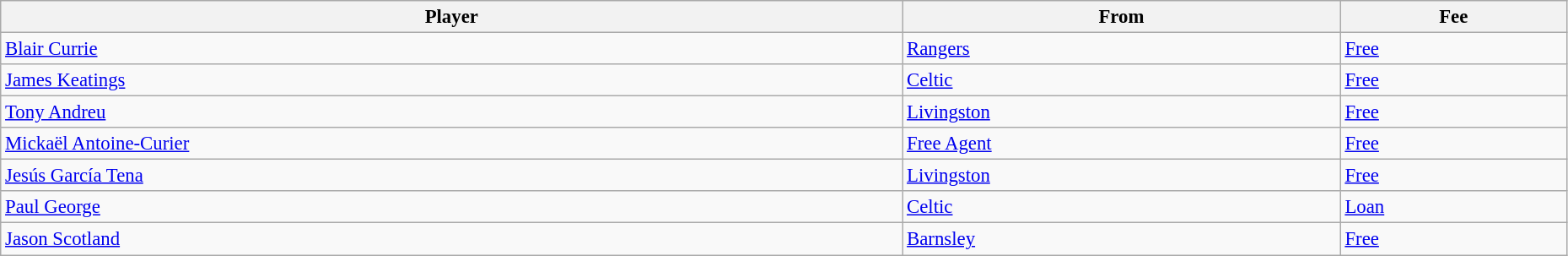<table class="wikitable" style="text-align:center; font-size:95%;width:98%; text-align:left">
<tr>
<th>Player</th>
<th>From</th>
<th>Fee</th>
</tr>
<tr>
<td> <a href='#'>Blair Currie</a></td>
<td> <a href='#'>Rangers</a></td>
<td><a href='#'>Free</a></td>
</tr>
<tr>
<td> <a href='#'>James Keatings</a></td>
<td> <a href='#'>Celtic</a></td>
<td><a href='#'>Free</a></td>
</tr>
<tr>
<td> <a href='#'>Tony Andreu</a></td>
<td> <a href='#'>Livingston</a></td>
<td><a href='#'>Free</a></td>
</tr>
<tr>
<td> <a href='#'>Mickaël Antoine-Curier</a></td>
<td><a href='#'>Free Agent</a></td>
<td><a href='#'>Free</a></td>
</tr>
<tr>
<td> <a href='#'>Jesús García Tena</a></td>
<td> <a href='#'>Livingston</a></td>
<td><a href='#'>Free</a></td>
</tr>
<tr>
<td> <a href='#'>Paul George</a></td>
<td> <a href='#'>Celtic</a></td>
<td><a href='#'>Loan</a></td>
</tr>
<tr>
<td> <a href='#'>Jason Scotland</a></td>
<td> <a href='#'>Barnsley</a></td>
<td><a href='#'>Free</a></td>
</tr>
</table>
